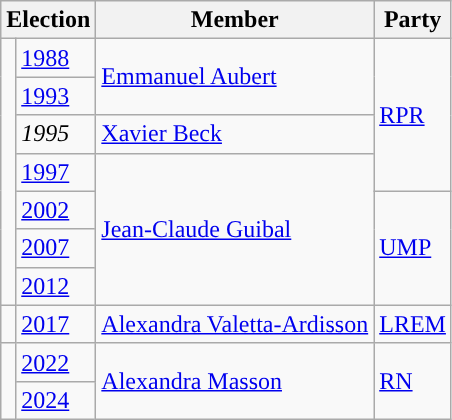<table class="wikitable">
<tr>
<th colspan="2">Election</th>
<th>Member</th>
<th>Party</th>
</tr>
<tr>
<td rowspan="7" style="background-color: "></td>
<td><a href='#'>1988</a></td>
<td rowspan="2"><a href='#'>Emmanuel Aubert</a></td>
<td rowspan="4"><a href='#'>RPR</a></td>
</tr>
<tr>
<td><a href='#'>1993</a></td>
</tr>
<tr>
<td><em>1995</em></td>
<td><a href='#'>Xavier Beck</a></td>
</tr>
<tr>
<td><a href='#'>1997</a></td>
<td rowspan="4"><a href='#'>Jean-Claude Guibal</a></td>
</tr>
<tr>
<td><a href='#'>2002</a></td>
<td rowspan="3"><a href='#'>UMP</a></td>
</tr>
<tr>
<td><a href='#'>2007</a></td>
</tr>
<tr>
<td><a href='#'>2012</a></td>
</tr>
<tr>
<td style="color:inherit;background-color: "></td>
<td><a href='#'>2017</a></td>
<td><a href='#'>Alexandra Valetta-Ardisson</a></td>
<td><a href='#'>LREM</a></td>
</tr>
<tr>
<td rowspan="2" style="color:inherit;background-color: "></td>
<td><a href='#'>2022</a></td>
<td rowspan="2"><a href='#'>Alexandra Masson</a></td>
<td rowspan="2"><a href='#'>RN</a></td>
</tr>
<tr>
<td><a href='#'>2024</a></td>
</tr>
</table>
